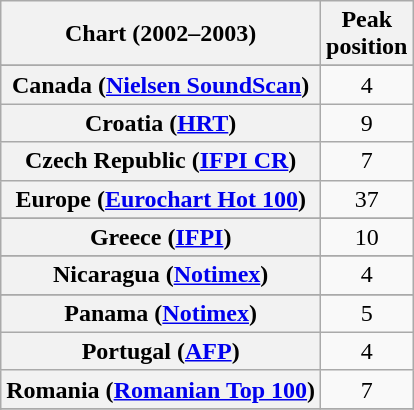<table class="wikitable sortable plainrowheaders" style="text-align:center">
<tr>
<th>Chart (2002–2003)</th>
<th>Peak<br>position</th>
</tr>
<tr>
</tr>
<tr>
</tr>
<tr>
</tr>
<tr>
</tr>
<tr>
<th scope="row">Canada (<a href='#'>Nielsen SoundScan</a>)</th>
<td>4</td>
</tr>
<tr>
<th scope="row">Croatia (<a href='#'>HRT</a>)</th>
<td>9</td>
</tr>
<tr>
<th scope="row">Czech Republic (<a href='#'>IFPI CR</a>)</th>
<td>7</td>
</tr>
<tr>
<th scope="row">Europe (<a href='#'>Eurochart Hot 100</a>)</th>
<td>37</td>
</tr>
<tr>
</tr>
<tr>
<th scope="row">Greece (<a href='#'>IFPI</a>)</th>
<td>10</td>
</tr>
<tr>
</tr>
<tr>
</tr>
<tr>
</tr>
<tr>
</tr>
<tr>
</tr>
<tr>
</tr>
<tr>
</tr>
<tr>
<th scope="row">Nicaragua (<a href='#'>Notimex</a>)</th>
<td>4</td>
</tr>
<tr>
</tr>
<tr>
<th scope="row">Panama (<a href='#'>Notimex</a>)</th>
<td>5</td>
</tr>
<tr>
<th scope="row">Portugal (<a href='#'>AFP</a>)</th>
<td>4</td>
</tr>
<tr>
<th scope="row">Romania (<a href='#'>Romanian Top 100</a>)</th>
<td>7</td>
</tr>
<tr>
</tr>
<tr>
</tr>
<tr>
</tr>
<tr>
</tr>
<tr>
</tr>
<tr>
</tr>
<tr>
</tr>
<tr>
</tr>
<tr>
</tr>
<tr>
</tr>
</table>
